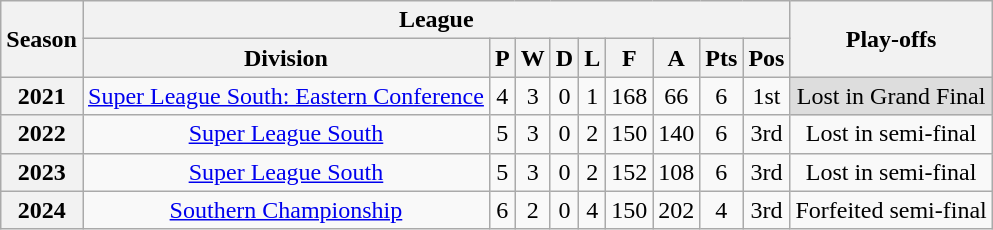<table class="wikitable" style="text-align: center">
<tr>
<th rowspan=2>Season</th>
<th colspan=9>League</th>
<th rowspan=2>Play-offs</th>
</tr>
<tr>
<th>Division</th>
<th>P</th>
<th>W</th>
<th>D</th>
<th>L</th>
<th>F</th>
<th>A</th>
<th>Pts</th>
<th>Pos</th>
</tr>
<tr>
<th scope="row">2021</th>
<td><a href='#'>Super League South: Eastern Conference</a></td>
<td>4</td>
<td>3</td>
<td>0</td>
<td>1</td>
<td>168</td>
<td>66</td>
<td>6</td>
<td>1st</td>
<td style="background-color:#DDD">Lost in Grand Final</td>
</tr>
<tr>
<th scope="row">2022</th>
<td><a href='#'>Super League South</a></td>
<td>5</td>
<td>3</td>
<td>0</td>
<td>2</td>
<td>150</td>
<td>140</td>
<td>6</td>
<td>3rd</td>
<td>Lost in semi-final</td>
</tr>
<tr>
<th scope="row">2023</th>
<td><a href='#'>Super League South</a></td>
<td>5</td>
<td>3</td>
<td>0</td>
<td>2</td>
<td>152</td>
<td>108</td>
<td>6</td>
<td>3rd</td>
<td>Lost in semi-final</td>
</tr>
<tr>
<th>2024</th>
<td><a href='#'>Southern Championship</a></td>
<td>6</td>
<td>2</td>
<td>0</td>
<td>4</td>
<td>150</td>
<td>202</td>
<td>4</td>
<td>3rd</td>
<td>Forfeited semi-final</td>
</tr>
</table>
